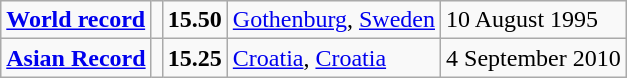<table class="wikitable">
<tr>
<td><strong><a href='#'>World record</a></strong></td>
<td></td>
<td><strong>15.50</strong></td>
<td><a href='#'>Gothenburg</a>, <a href='#'>Sweden</a></td>
<td>10 August 1995</td>
</tr>
<tr>
<td><strong><a href='#'>Asian Record</a></strong></td>
<td></td>
<td><strong>15.25</strong></td>
<td><a href='#'>Croatia</a>, <a href='#'>Croatia</a></td>
<td>4 September 2010</td>
</tr>
</table>
